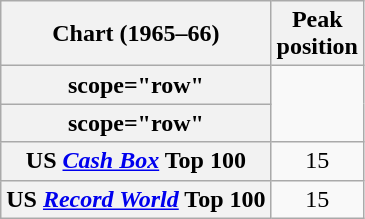<table class="wikitable plainrowheaders sortable">
<tr>
<th scope="col">Chart (1965–66)</th>
<th scope="col">Peak<br>position</th>
</tr>
<tr>
<th>scope="row" </th>
</tr>
<tr>
<th>scope="row" </th>
</tr>
<tr>
<th scope="row">US <a href='#'><em>Cash Box</em></a> Top 100</th>
<td align="center">15</td>
</tr>
<tr>
<th scope="row">US <em><a href='#'>Record World</a></em> Top 100</th>
<td align="center">15</td>
</tr>
</table>
